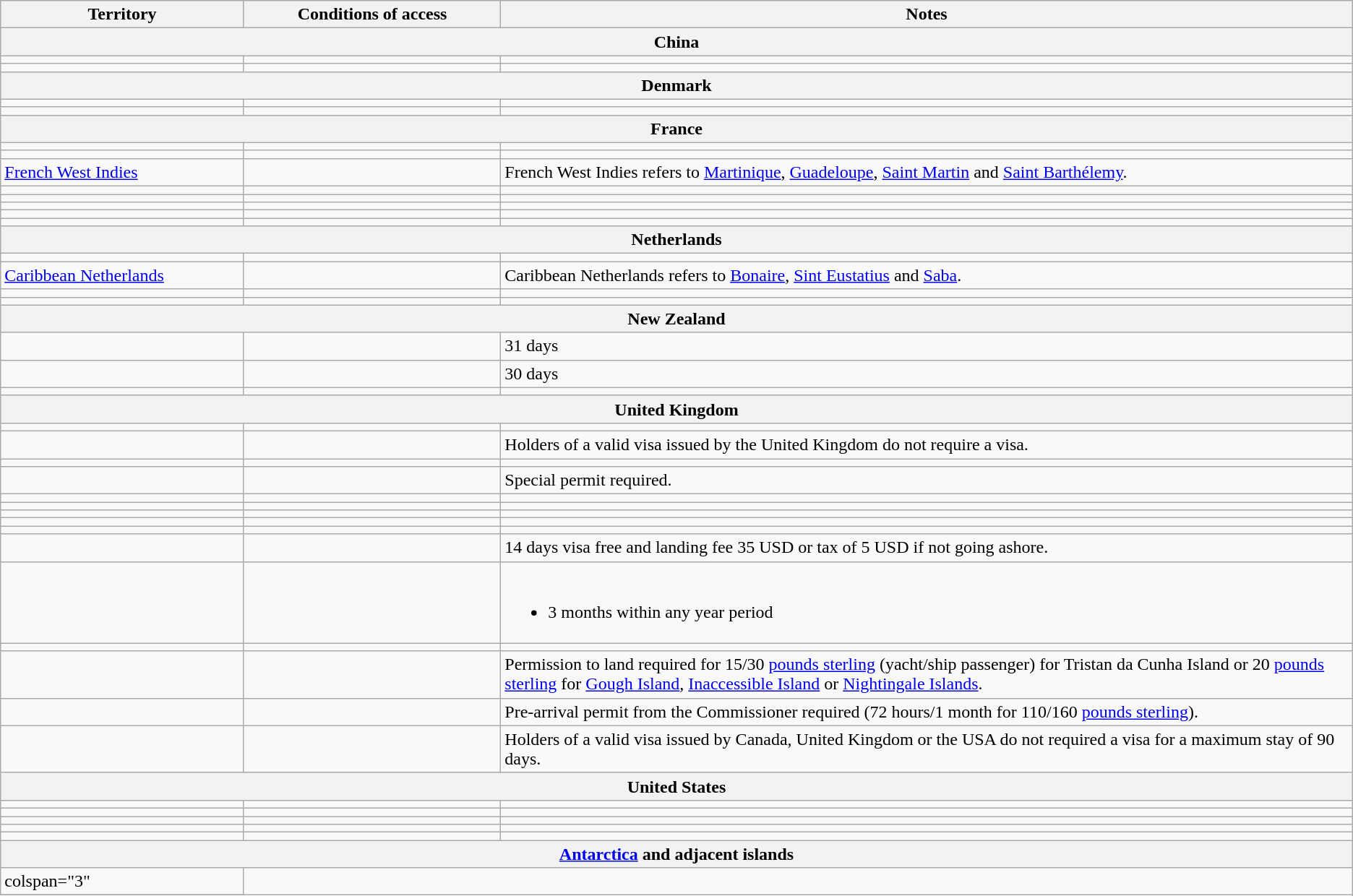<table class="wikitable" style="text-align: left; table-layout: fixed;">
<tr>
<th width="18%">Territory</th>
<th width="19%">Conditions of access</th>
<th>Notes</th>
</tr>
<tr>
<th colspan="3">China</th>
</tr>
<tr>
<td></td>
<td></td>
<td></td>
</tr>
<tr>
<td></td>
<td></td>
<td></td>
</tr>
<tr>
<th colspan="3">Denmark</th>
</tr>
<tr>
<td></td>
<td></td>
<td></td>
</tr>
<tr>
<td></td>
<td></td>
<td></td>
</tr>
<tr>
<th colspan="3">France</th>
</tr>
<tr>
<td></td>
<td></td>
<td></td>
</tr>
<tr>
<td></td>
<td></td>
<td></td>
</tr>
<tr>
<td> <a href='#'>French West Indies</a></td>
<td></td>
<td>French West Indies refers to <a href='#'>Martinique</a>, <a href='#'>Guadeloupe</a>, <a href='#'>Saint Martin</a> and <a href='#'>Saint Barthélemy</a>.</td>
</tr>
<tr>
<td></td>
<td></td>
<td></td>
</tr>
<tr>
<td></td>
<td></td>
<td></td>
</tr>
<tr>
<td></td>
<td></td>
<td></td>
</tr>
<tr>
<td></td>
<td></td>
<td></td>
</tr>
<tr>
<td></td>
<td></td>
<td></td>
</tr>
<tr>
<th colspan="3">Netherlands</th>
</tr>
<tr>
<td></td>
<td></td>
<td></td>
</tr>
<tr>
<td> <a href='#'>Caribbean Netherlands</a></td>
<td></td>
<td>Caribbean Netherlands refers to <a href='#'>Bonaire</a>, <a href='#'>Sint Eustatius</a> and <a href='#'>Saba</a>.</td>
</tr>
<tr>
<td></td>
<td></td>
<td></td>
</tr>
<tr>
<td></td>
<td></td>
<td></td>
</tr>
<tr>
<th colspan="3">New Zealand</th>
</tr>
<tr>
<td></td>
<td></td>
<td>31 days</td>
</tr>
<tr>
<td></td>
<td></td>
<td>30 days</td>
</tr>
<tr>
<td></td>
<td></td>
<td></td>
</tr>
<tr>
<th colspan="3">United Kingdom</th>
</tr>
<tr>
<td></td>
<td></td>
<td></td>
</tr>
<tr>
<td></td>
<td></td>
<td>Holders of a valid visa issued by the United Kingdom do not require a visa.</td>
</tr>
<tr>
<td></td>
<td></td>
<td></td>
</tr>
<tr>
<td></td>
<td></td>
<td>Special permit required.</td>
</tr>
<tr>
<td></td>
<td></td>
<td></td>
</tr>
<tr>
<td></td>
<td></td>
<td></td>
</tr>
<tr>
<td></td>
<td></td>
<td></td>
</tr>
<tr>
<td></td>
<td></td>
<td></td>
</tr>
<tr>
<td></td>
<td></td>
<td></td>
</tr>
<tr>
<td></td>
<td></td>
<td>14 days visa free and landing fee 35 USD or tax of 5 USD if not going ashore.</td>
</tr>
<tr>
<td></td>
<td></td>
<td><br><ul><li>3 months within any year period</li></ul></td>
</tr>
<tr>
<td></td>
<td></td>
<td></td>
</tr>
<tr>
<td></td>
<td></td>
<td>Permission to land required for 15/30 <a href='#'>pounds sterling</a> (yacht/ship passenger) for Tristan da Cunha Island or 20 <a href='#'>pounds sterling</a> for <a href='#'>Gough Island</a>, <a href='#'>Inaccessible Island</a> or <a href='#'>Nightingale Islands</a>.</td>
</tr>
<tr>
<td></td>
<td></td>
<td>Pre-arrival permit from the Commissioner required (72 hours/1 month for 110/160 <a href='#'>pounds sterling</a>).</td>
</tr>
<tr>
<td></td>
<td></td>
<td>Holders of a valid visa issued by Canada, United Kingdom or the USA do not required a visa for a maximum stay of 90 days.</td>
</tr>
<tr>
<th colspan="3">United States</th>
</tr>
<tr>
<td></td>
<td></td>
<td></td>
</tr>
<tr>
<td></td>
<td></td>
<td></td>
</tr>
<tr>
<td></td>
<td></td>
<td></td>
</tr>
<tr>
<td></td>
<td></td>
<td></td>
</tr>
<tr>
<td></td>
<td></td>
<td></td>
</tr>
<tr>
<th colspan="3"><a href='#'>Antarctica</a> and adjacent islands</th>
</tr>
<tr>
<td>colspan="3" </td>
</tr>
<tr>
</tr>
</table>
